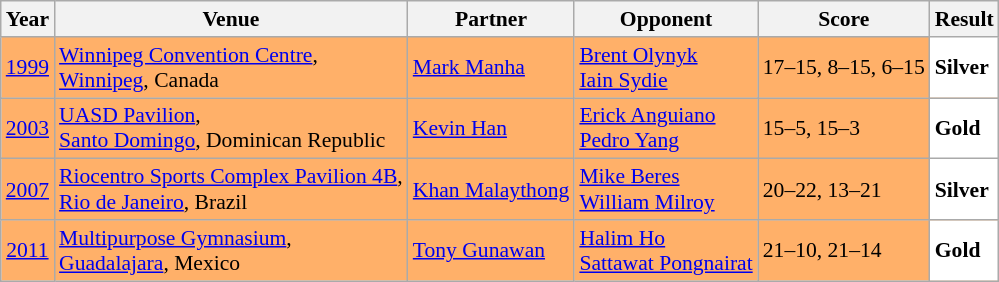<table class="sortable wikitable" style="font-size: 90%;">
<tr>
<th>Year</th>
<th>Venue</th>
<th>Partner</th>
<th>Opponent</th>
<th>Score</th>
<th>Result</th>
</tr>
<tr style="background:#FFB069">
<td align="center"><a href='#'>1999</a></td>
<td align="left"><a href='#'>Winnipeg Convention Centre</a>,<br><a href='#'>Winnipeg</a>, Canada</td>
<td align="left"> <a href='#'>Mark Manha</a></td>
<td align="left"> <a href='#'>Brent Olynyk</a><br> <a href='#'>Iain Sydie</a></td>
<td align="left">17–15, 8–15, 6–15</td>
<td style="text-align:left; background:white"> <strong>Silver</strong></td>
</tr>
<tr style="background:#FFB069">
<td align="center"><a href='#'>2003</a></td>
<td align="left"><a href='#'>UASD Pavilion</a>,<br><a href='#'>Santo Domingo</a>, Dominican Republic</td>
<td align="left"> <a href='#'>Kevin Han</a></td>
<td align="left"> <a href='#'>Erick Anguiano</a><br> <a href='#'>Pedro Yang</a></td>
<td align="left">15–5, 15–3</td>
<td style="text-align:left; background:white"> <strong>Gold</strong></td>
</tr>
<tr style="background:#FFB069">
<td align="center"><a href='#'>2007</a></td>
<td align="left"><a href='#'>Riocentro Sports Complex Pavilion 4B</a>,<br><a href='#'>Rio de Janeiro</a>, Brazil</td>
<td align="left"> <a href='#'>Khan Malaythong</a></td>
<td align="left"> <a href='#'>Mike Beres</a><br> <a href='#'>William Milroy</a></td>
<td align="left">20–22, 13–21</td>
<td style="text-align:left; background:white"> <strong>Silver</strong></td>
</tr>
<tr style="background:#FFB069">
<td align="center"><a href='#'>2011</a></td>
<td align="left"><a href='#'>Multipurpose Gymnasium</a>,<br><a href='#'>Guadalajara</a>, Mexico</td>
<td align="left"> <a href='#'>Tony Gunawan</a></td>
<td align="left"> <a href='#'>Halim Ho</a><br> <a href='#'>Sattawat Pongnairat</a></td>
<td align="left">21–10, 21–14</td>
<td style="text-align:left; background:white"> <strong>Gold</strong></td>
</tr>
</table>
